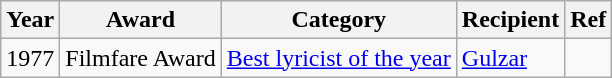<table class="wikitable">
<tr>
<th>Year</th>
<th>Award</th>
<th>Category</th>
<th>Recipient</th>
<th>Ref</th>
</tr>
<tr>
<td>1977</td>
<td>Filmfare Award</td>
<td><a href='#'>Best lyricist of the year</a></td>
<td><a href='#'>Gulzar</a></td>
</tr>
</table>
